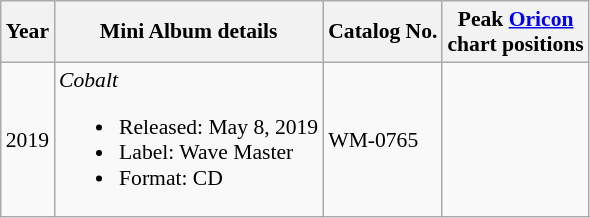<table class="wikitable" style="font-size: 90%;">
<tr>
<th>Year</th>
<th>Mini Album details</th>
<th>Catalog No.</th>
<th>Peak <a href='#'>Oricon</a><br> chart positions</th>
</tr>
<tr>
<td>2019</td>
<td align="left"><em>Cobalt</em><br><ul><li>Released: May 8, 2019</li><li>Label: Wave Master</li><li>Format: CD</li></ul></td>
<td>WM-0765</td>
<td align="center"></td>
</tr>
</table>
